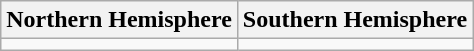<table class="wikitable">
<tr>
<th>Northern Hemisphere</th>
<th>Southern Hemisphere</th>
</tr>
<tr>
<td></td>
<td></td>
</tr>
</table>
